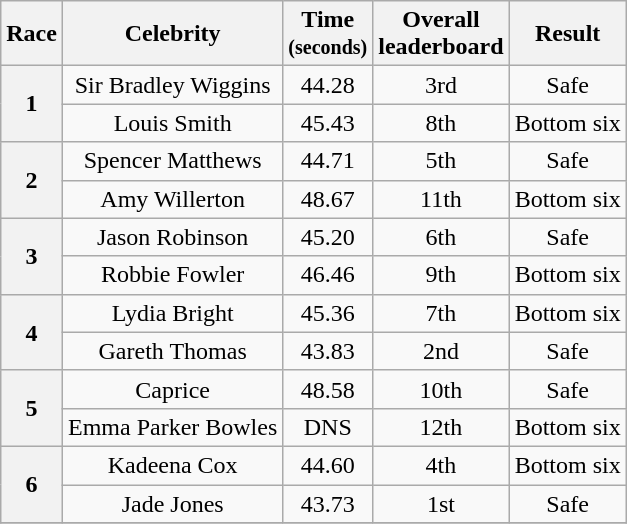<table class="wikitable plainrowheaders" style="text-align:center;">
<tr>
<th>Race</th>
<th>Celebrity</th>
<th>Time<br><small>(seconds)</small></th>
<th>Overall<br>leaderboard</th>
<th>Result</th>
</tr>
<tr>
<th rowspan=2>1</th>
<td>Sir Bradley Wiggins</td>
<td>44.28</td>
<td>3rd</td>
<td>Safe</td>
</tr>
<tr>
<td>Louis Smith</td>
<td>45.43</td>
<td>8th</td>
<td>Bottom six</td>
</tr>
<tr>
<th rowspan=2>2</th>
<td>Spencer Matthews</td>
<td>44.71</td>
<td>5th</td>
<td>Safe</td>
</tr>
<tr>
<td>Amy Willerton</td>
<td>48.67</td>
<td>11th</td>
<td>Bottom six</td>
</tr>
<tr>
<th rowspan=2>3</th>
<td>Jason Robinson</td>
<td>45.20</td>
<td>6th</td>
<td>Safe</td>
</tr>
<tr>
<td>Robbie Fowler</td>
<td>46.46</td>
<td>9th</td>
<td>Bottom six</td>
</tr>
<tr>
<th rowspan=2>4</th>
<td>Lydia Bright</td>
<td>45.36</td>
<td>7th</td>
<td>Bottom six</td>
</tr>
<tr>
<td>Gareth Thomas</td>
<td>43.83</td>
<td>2nd</td>
<td>Safe</td>
</tr>
<tr>
<th rowspan=2>5</th>
<td>Caprice</td>
<td>48.58</td>
<td>10th</td>
<td>Safe</td>
</tr>
<tr>
<td>Emma Parker Bowles</td>
<td>DNS</td>
<td>12th</td>
<td>Bottom six</td>
</tr>
<tr>
<th rowspan=2>6</th>
<td>Kadeena Cox</td>
<td>44.60</td>
<td>4th</td>
<td>Bottom six</td>
</tr>
<tr>
<td>Jade Jones</td>
<td>43.73</td>
<td>1st</td>
<td>Safe</td>
</tr>
<tr>
</tr>
</table>
